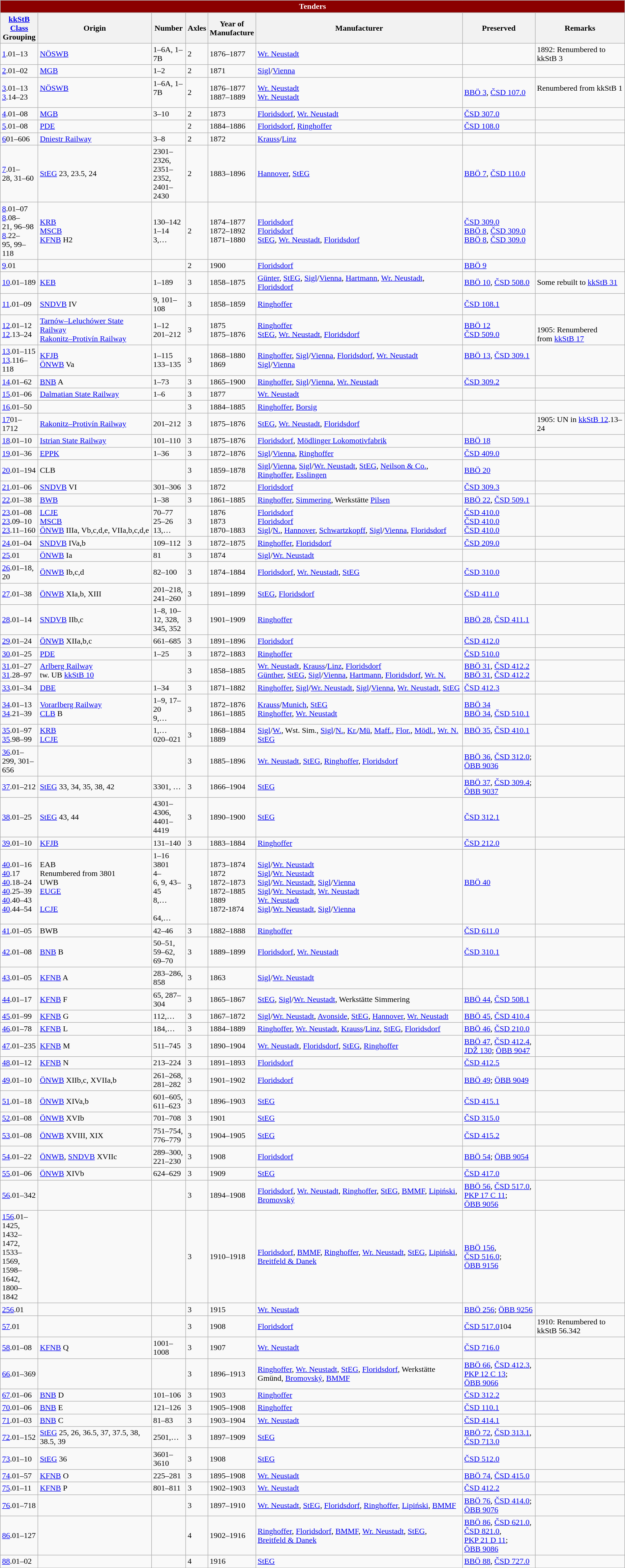<table class="wikitable" style="width:100%;">
<tr>
<th colspan="8" style="color:white; background:darkred;">Tenders</th>
</tr>
<tr>
<th><a href='#'>kkStB Class</a> Grouping</th>
<th>Origin</th>
<th>Number</th>
<th>Axles</th>
<th>Year of<br>Manufacture</th>
<th>Manufacturer</th>
<th>Preserved</th>
<th>Remarks</th>
</tr>
<tr>
<td><a href='#'>1</a>.01–13</td>
<td><a href='#'>NÖSWB</a></td>
<td>1–6A, 1–7B</td>
<td>2</td>
<td>1876–1877</td>
<td><a href='#'>Wr. Neustadt</a></td>
<td></td>
<td>1892: Renumbered to kkStB 3</td>
</tr>
<tr>
<td><a href='#'>2</a>.01–02</td>
<td><a href='#'>MGB</a></td>
<td>1–2</td>
<td>2</td>
<td>1871</td>
<td><a href='#'>Sigl</a>/<a href='#'>Vienna</a></td>
<td></td>
<td></td>
</tr>
<tr>
<td><a href='#'>3</a>.01–13<br><a href='#'>3</a>.14–23</td>
<td><a href='#'>NÖSWB</a><br> </td>
<td>1–6A, 1–7B<br> </td>
<td>2</td>
<td>1876–1877<br>1887–1889</td>
<td><a href='#'>Wr. Neustadt</a><br><a href='#'>Wr. Neustadt</a></td>
<td><a href='#'>BBÖ 3</a>, <a href='#'>ČSD 107.0</a></td>
<td>Renumbered from kkStB 1<br> </td>
</tr>
<tr>
<td><a href='#'>4</a>.01–08</td>
<td><a href='#'>MGB</a></td>
<td>3–10</td>
<td>2</td>
<td>1873</td>
<td><a href='#'>Floridsdorf</a>, <a href='#'>Wr. Neustadt</a></td>
<td><a href='#'>ČSD 307.0</a></td>
<td></td>
</tr>
<tr>
<td><a href='#'>5</a>.01–08</td>
<td><a href='#'>PDE</a></td>
<td></td>
<td>2</td>
<td>1884–1886</td>
<td><a href='#'>Floridsdorf</a>, <a href='#'>Ringhoffer</a></td>
<td><a href='#'>ČSD 108.0</a></td>
<td></td>
</tr>
<tr>
<td><a href='#'>6</a>01–606</td>
<td><a href='#'>Dniestr Railway</a></td>
<td>3–8</td>
<td>2</td>
<td>1872</td>
<td><a href='#'>Krauss</a>/<a href='#'>Linz</a></td>
<td></td>
<td></td>
</tr>
<tr>
<td><a href='#'>7</a>.01–28, 31–60</td>
<td><a href='#'>StEG</a> 23, 23.5, 24</td>
<td>2301–2326, 2351–2352, 2401–2430</td>
<td>2</td>
<td>1883–1896</td>
<td><a href='#'>Hannover</a>, <a href='#'>StEG</a></td>
<td><a href='#'>BBÖ 7</a>, <a href='#'>ČSD 110.0</a></td>
<td></td>
</tr>
<tr>
<td><a href='#'>8</a>.01–07<br><a href='#'>8</a>.08–21, 96–98<br><a href='#'>8</a>.22–95, 99–118</td>
<td><a href='#'>KRB</a><br><a href='#'>MSCB</a><br><a href='#'>KFNB</a> H2</td>
<td>130–142<br>1–14<br>3,…</td>
<td>2</td>
<td>1874–1877<br>1872–1892<br>1871–1880</td>
<td><a href='#'>Floridsdorf</a><br><a href='#'>Floridsdorf</a><br><a href='#'>StEG</a>, <a href='#'>Wr. Neustadt</a>, <a href='#'>Floridsdorf</a></td>
<td><a href='#'>ČSD 309.0</a><br><a href='#'>BBÖ 8</a>, <a href='#'>ČSD 309.0</a><br><a href='#'>BBÖ 8</a>, <a href='#'>ČSD 309.0</a></td>
<td></td>
</tr>
<tr>
<td><a href='#'>9</a>.01</td>
<td></td>
<td></td>
<td>2</td>
<td>1900</td>
<td><a href='#'>Floridsdorf</a></td>
<td><a href='#'>BBÖ 9</a></td>
<td></td>
</tr>
<tr>
<td><a href='#'>10</a>.01–189</td>
<td><a href='#'>KEB</a></td>
<td>1–189</td>
<td>3</td>
<td>1858–1875</td>
<td><a href='#'>Günter</a>, <a href='#'>StEG</a>, <a href='#'>Sigl</a>/<a href='#'>Vienna</a>, <a href='#'>Hartmann</a>, <a href='#'>Wr. Neustadt</a>, <a href='#'>Floridsdorf</a></td>
<td><a href='#'>BBÖ 10</a>, <a href='#'>ČSD 508.0</a></td>
<td>Some rebuilt to <a href='#'>kkStB 31</a></td>
</tr>
<tr>
<td><a href='#'>11</a>.01–09</td>
<td><a href='#'>SNDVB</a> IV</td>
<td>9, 101–108</td>
<td>3</td>
<td>1858–1859</td>
<td><a href='#'>Ringhoffer</a></td>
<td><a href='#'>ČSD 108.1</a></td>
<td></td>
</tr>
<tr>
<td><a href='#'>12</a>.01–12<br><a href='#'>12</a>.13–24</td>
<td><a href='#'>Tarnów–Leluchówer State Railway</a><br><a href='#'>Rakonitz–Protivín Railway</a></td>
<td>1–12<br>201–212</td>
<td>3</td>
<td>1875<br>1875–1876</td>
<td><a href='#'>Ringhoffer</a><br><a href='#'>StEG</a>, <a href='#'>Wr. Neustadt</a>, <a href='#'>Floridsdorf</a></td>
<td><a href='#'>BBÖ 12</a><br><a href='#'>ČSD 509.0</a></td>
<td> <br>1905: Renumbered from <a href='#'>kkStB 17</a></td>
</tr>
<tr>
<td><a href='#'>13</a>.01–115<br><a href='#'>13</a>.116–118</td>
<td><a href='#'>KFJB</a><br><a href='#'>ÖNWB</a> Va</td>
<td>1–115<br>133–135</td>
<td>3</td>
<td>1868–1880<br>1869</td>
<td><a href='#'>Ringhoffer</a>, <a href='#'>Sigl</a>/<a href='#'>Vienna</a>, <a href='#'>Floridsdorf</a>, <a href='#'>Wr. Neustadt</a><br><a href='#'>Sigl</a>/<a href='#'>Vienna</a></td>
<td><a href='#'>BBÖ 13</a>, <a href='#'>ČSD 309.1</a><br> </td>
<td></td>
</tr>
<tr>
<td><a href='#'>14</a>.01–62</td>
<td><a href='#'>BNB</a> A</td>
<td>1–73</td>
<td>3</td>
<td>1865–1900</td>
<td><a href='#'>Ringhoffer</a>, <a href='#'>Sigl</a>/<a href='#'>Vienna</a>, <a href='#'>Wr. Neustadt</a></td>
<td><a href='#'>ČSD 309.2</a></td>
</tr>
<tr>
<td><a href='#'>15</a>.01–06</td>
<td><a href='#'>Dalmatian State Railway</a></td>
<td>1–6</td>
<td>3</td>
<td>1877</td>
<td><a href='#'>Wr. Neustadt</a></td>
<td></td>
<td></td>
</tr>
<tr>
<td><a href='#'>16</a>.01–50</td>
<td></td>
<td></td>
<td>3</td>
<td>1884–1885</td>
<td><a href='#'>Ringhoffer</a>, <a href='#'>Borsig</a></td>
<td></td>
<td></td>
</tr>
<tr>
<td><a href='#'>17</a>01–1712</td>
<td><a href='#'>Rakonitz–Protivín Railway</a></td>
<td>201–212</td>
<td>3</td>
<td>1875–1876</td>
<td><a href='#'>StEG</a>, <a href='#'>Wr. Neustadt</a>, <a href='#'>Floridsdorf</a></td>
<td></td>
<td>1905: UN in <a href='#'>kkStB 12</a>.13–24</td>
</tr>
<tr>
<td><a href='#'>18</a>.01–10</td>
<td><a href='#'>Istrian State Railway</a></td>
<td>101–110</td>
<td>3</td>
<td>1875–1876</td>
<td><a href='#'>Floridsdorf</a>, <a href='#'>Mödlinger Lokomotivfabrik</a></td>
<td><a href='#'>BBÖ 18</a></td>
<td></td>
</tr>
<tr>
<td><a href='#'>19</a>.01–36</td>
<td><a href='#'>EPPK</a></td>
<td>1–36</td>
<td>3</td>
<td>1872–1876</td>
<td><a href='#'>Sigl</a>/<a href='#'>Vienna</a>, <a href='#'>Ringhoffer</a></td>
<td><a href='#'>ČSD 409.0</a></td>
<td></td>
</tr>
<tr>
<td><a href='#'>20</a>.01–194</td>
<td>CLB</td>
<td></td>
<td>3</td>
<td>1859–1878</td>
<td><a href='#'>Sigl</a>/<a href='#'>Vienna</a>, <a href='#'>Sigl</a>/<a href='#'>Wr. Neustadt</a>, <a href='#'>StEG</a>, <a href='#'>Neilson & Co.</a>, <a href='#'>Ringhoffer</a>, <a href='#'>Esslingen</a></td>
<td><a href='#'>BBÖ 20</a></td>
<td></td>
</tr>
<tr>
<td><a href='#'>21</a>.01–06</td>
<td><a href='#'>SNDVB</a> VI</td>
<td>301–306</td>
<td>3</td>
<td>1872</td>
<td><a href='#'>Floridsdorf</a></td>
<td><a href='#'>ČSD 309.3</a></td>
<td></td>
</tr>
<tr>
<td><a href='#'>22</a>.01–38</td>
<td><a href='#'>BWB</a></td>
<td>1–38</td>
<td>3</td>
<td>1861–1885</td>
<td><a href='#'>Ringhoffer</a>, <a href='#'>Simmering</a>, Werkstätte <a href='#'>Pilsen</a></td>
<td><a href='#'>BBÖ 22</a>, <a href='#'>ČSD 509.1</a></td>
<td></td>
</tr>
<tr>
<td><a href='#'>23</a>.01–08<br><a href='#'>23</a>.09–10<br><a href='#'>23</a>.11–160</td>
<td><a href='#'>LCJE</a><br><a href='#'>MSCB</a><br><a href='#'>ÖNWB</a> IIIa, Vb,c,d,e, VIIa,b,c,d,e</td>
<td>70–77<br>25–26<br>13,…</td>
<td>3</td>
<td>1876<br>1873<br>1870–1883</td>
<td><a href='#'>Floridsdorf</a><br><a href='#'>Floridsdorf</a><br><a href='#'>Sigl</a>/<a href='#'>N.</a>, <a href='#'>Hannover</a>, <a href='#'>Schwartzkopff</a>, <a href='#'>Sigl</a>/<a href='#'>Vienna</a>, <a href='#'>Floridsdorf</a></td>
<td><a href='#'>ČSD 410.0</a><br><a href='#'>ČSD 410.0</a><br><a href='#'>ČSD 410.0</a></td>
<td></td>
</tr>
<tr>
<td><a href='#'>24</a>.01–04</td>
<td><a href='#'>SNDVB</a> IVa,b</td>
<td>109–112</td>
<td>3</td>
<td>1872–1875</td>
<td><a href='#'>Ringhoffer</a>, <a href='#'>Floridsdorf</a></td>
<td><a href='#'>ČSD 209.0</a></td>
<td></td>
</tr>
<tr>
<td><a href='#'>25</a>.01</td>
<td><a href='#'>ÖNWB</a> Ia</td>
<td>81</td>
<td>3</td>
<td>1874</td>
<td><a href='#'>Sigl</a>/<a href='#'>Wr. Neustadt</a></td>
<td></td>
<td></td>
</tr>
<tr>
<td><a href='#'>26</a>.01–18, 20</td>
<td><a href='#'>ÖNWB</a> Ib,c,d</td>
<td>82–100</td>
<td>3</td>
<td>1874–1884</td>
<td><a href='#'>Floridsdorf</a>, <a href='#'>Wr. Neustadt</a>, <a href='#'>StEG</a></td>
<td><a href='#'>ČSD 310.0</a></td>
<td></td>
</tr>
<tr>
<td><a href='#'>27</a>.01–38</td>
<td><a href='#'>ÖNWB</a> XIa,b, XIII</td>
<td>201–218, 241–260</td>
<td>3</td>
<td>1891–1899</td>
<td><a href='#'>StEG</a>, <a href='#'>Floridsdorf</a></td>
<td><a href='#'>ČSD 411.0</a></td>
<td></td>
</tr>
<tr>
<td><a href='#'>28</a>.01–14</td>
<td><a href='#'>SNDVB</a> IIb,c</td>
<td>1–8, 10–12, 328, 345, 352</td>
<td>3</td>
<td>1901–1909</td>
<td><a href='#'>Ringhoffer</a></td>
<td><a href='#'>BBÖ 28</a>, <a href='#'>ČSD 411.1</a></td>
<td></td>
</tr>
<tr>
<td><a href='#'>29</a>.01–24</td>
<td><a href='#'>ÖNWB</a> XIIa,b,c</td>
<td>661–685</td>
<td>3</td>
<td>1891–1896</td>
<td><a href='#'>Floridsdorf</a></td>
<td><a href='#'>ČSD 412.0</a></td>
<td></td>
</tr>
<tr>
<td><a href='#'>30</a>.01–25</td>
<td><a href='#'>PDE</a></td>
<td>1–25</td>
<td>3</td>
<td>1872–1883</td>
<td><a href='#'>Ringhoffer</a></td>
<td><a href='#'>ČSD 510.0</a></td>
<td></td>
</tr>
<tr>
<td><a href='#'>31</a>.01–27<br><a href='#'>31</a>.28–97</td>
<td><a href='#'>Arlberg Railway</a><br>tw. UB <a href='#'>kkStB 10</a></td>
<td></td>
<td>3</td>
<td>1858–1885</td>
<td><a href='#'>Wr. Neustadt</a>, <a href='#'>Krauss</a>/<a href='#'>Linz</a>, <a href='#'>Floridsdorf</a><br><a href='#'>Günther</a>, <a href='#'>StEG</a>, <a href='#'>Sigl</a>/<a href='#'>Vienna</a>, <a href='#'>Hartmann</a>, <a href='#'>Floridsdorf</a>, <a href='#'>Wr. N.</a></td>
<td><a href='#'>BBÖ 31</a>, <a href='#'>ČSD 412.2</a><br><a href='#'>BBÖ 31</a>, <a href='#'>ČSD 412.2</a></td>
<td></td>
</tr>
<tr>
<td><a href='#'>33</a>.01–34</td>
<td><a href='#'>DBE</a></td>
<td>1–34</td>
<td>3</td>
<td>1871–1882</td>
<td><a href='#'>Ringhoffer</a>, <a href='#'>Sigl</a>/<a href='#'>Wr. Neustadt</a>, <a href='#'>Sigl</a>/<a href='#'>Vienna</a>, <a href='#'>Wr. Neustadt</a>, <a href='#'>StEG</a></td>
<td><a href='#'>ČSD 412.3</a></td>
</tr>
<tr>
<td><a href='#'>34</a>.01–13<br><a href='#'>34</a>.21–39</td>
<td><a href='#'>Vorarlberg Railway</a><br><a href='#'>CLB</a> B</td>
<td>1–9, 17–20<br>9,…</td>
<td>3</td>
<td>1872–1876<br>1861–1885</td>
<td><a href='#'>Krauss</a>/<a href='#'>Munich</a>, <a href='#'>StEG</a><br><a href='#'>Ringhoffer</a>, <a href='#'>Wr. Neustadt</a></td>
<td><a href='#'>BBÖ 34</a><br><a href='#'>BBÖ 34</a>, <a href='#'>ČSD 510.1</a></td>
<td></td>
</tr>
<tr>
<td><a href='#'>35</a>.01–97<br><a href='#'>35</a>.98–99</td>
<td><a href='#'>KRB</a><br><a href='#'>LCJE</a></td>
<td>1,…<br>020–021</td>
<td>3</td>
<td>1868–1884<br>1889</td>
<td><a href='#'>Sigl</a>/<a href='#'>W.</a>, Wst. Sim., <a href='#'>Sigl</a>/<a href='#'>N.</a>, <a href='#'>Kr.</a>/<a href='#'>Mü</a>, <a href='#'>Maff.</a>, <a href='#'>Flor.</a>, <a href='#'>Mödl.</a>, <a href='#'>Wr. N.</a><br><a href='#'>StEG</a></td>
<td><a href='#'>BBÖ 35</a>, <a href='#'>ČSD 410.1</a><br> </td>
<td></td>
</tr>
<tr>
<td><a href='#'>36</a>.01–299, 301–656</td>
<td></td>
<td></td>
<td>3</td>
<td>1885–1896</td>
<td><a href='#'>Wr. Neustadt</a>, <a href='#'>StEG</a>, <a href='#'>Ringhoffer</a>, <a href='#'>Floridsdorf</a></td>
<td><a href='#'>BBÖ 36</a>, <a href='#'>ČSD 312.0</a>; <a href='#'>ÖBB 9036</a></td>
<td></td>
</tr>
<tr>
<td><a href='#'>37</a>.01–212</td>
<td><a href='#'>StEG</a> 33, 34, 35, 38, 42</td>
<td>3301, …</td>
<td>3</td>
<td>1866–1904</td>
<td><a href='#'>StEG</a></td>
<td><a href='#'>BBÖ 37</a>, <a href='#'>ČSD 309.4</a>; <a href='#'>ÖBB 9037</a></td>
<td></td>
</tr>
<tr>
<td><a href='#'>38</a>.01–25</td>
<td><a href='#'>StEG</a> 43, 44</td>
<td>4301–4306, 4401–4419</td>
<td>3</td>
<td>1890–1900</td>
<td><a href='#'>StEG</a></td>
<td><a href='#'>ČSD 312.1</a></td>
<td></td>
</tr>
<tr>
<td><a href='#'>39</a>.01–10</td>
<td><a href='#'>KFJB</a></td>
<td>131–140</td>
<td>3</td>
<td>1883–1884</td>
<td><a href='#'>Ringhoffer</a></td>
<td><a href='#'>ČSD 212.0</a></td>
<td></td>
</tr>
<tr>
<td><a href='#'>40</a>.01–16<br><a href='#'>40</a>.17<br><a href='#'>40</a>.18–24<br><a href='#'>40</a>.25–39<br><a href='#'>40</a>.40–43<br><a href='#'>40</a>.44–54</td>
<td>EAB<br>Renumbered from 3801<br>UWB<br><a href='#'>EUGE</a><br> <br><a href='#'>LCJE</a></td>
<td>1–16<br>3801<br>4–6, 9, 43–45<br>8,…<br> <br>64,…</td>
<td>3</td>
<td>1873–1874<br>1872<br>1872–1873<br>1872–1885<br>1889<br>1872-1874</td>
<td><a href='#'>Sigl</a>/<a href='#'>Wr. Neustadt</a><br><a href='#'>Sigl</a>/<a href='#'>Wr. Neustadt</a><br><a href='#'>Sigl</a>/<a href='#'>Wr. Neustadt</a>, <a href='#'>Sigl</a>/<a href='#'>Vienna</a><br><a href='#'>Sigl</a>/<a href='#'>Wr. Neustadt</a>, <a href='#'>Wr. Neustadt</a><br><a href='#'>Wr. Neustadt</a><br><a href='#'>Sigl</a>/<a href='#'>Wr. Neustadt</a>, <a href='#'>Sigl</a>/<a href='#'>Vienna</a></td>
<td> <br> <br><a href='#'>BBÖ 40</a><br> <br> <br> </td>
<td></td>
</tr>
<tr>
<td><a href='#'>41</a>.01–05</td>
<td>BWB</td>
<td>42–46</td>
<td>3</td>
<td>1882–1888</td>
<td><a href='#'>Ringhoffer</a></td>
<td><a href='#'>ČSD 611.0</a></td>
<td></td>
</tr>
<tr>
<td><a href='#'>42</a>.01–08</td>
<td><a href='#'>BNB</a> B</td>
<td>50–51, 59–62, 69–70</td>
<td>3</td>
<td>1889–1899</td>
<td><a href='#'>Floridsdorf</a>, <a href='#'>Wr. Neustadt</a></td>
<td><a href='#'>ČSD 310.1</a></td>
<td></td>
</tr>
<tr>
<td><a href='#'>43</a>.01–05</td>
<td><a href='#'>KFNB</a> A</td>
<td>283–286, 858</td>
<td>3</td>
<td>1863</td>
<td><a href='#'>Sigl</a>/<a href='#'>Wr. Neustadt</a></td>
<td></td>
<td></td>
</tr>
<tr>
<td><a href='#'>44</a>.01–17</td>
<td><a href='#'>KFNB</a> F</td>
<td>65, 287–304</td>
<td>3</td>
<td>1865–1867</td>
<td><a href='#'>StEG</a>, <a href='#'>Sigl</a>/<a href='#'>Wr. Neustadt</a>, Werkstätte Simmering</td>
<td><a href='#'>BBÖ 44</a>, <a href='#'>ČSD 508.1</a></td>
<td></td>
</tr>
<tr>
<td><a href='#'>45</a>.01–99</td>
<td><a href='#'>KFNB</a> G</td>
<td>112,…</td>
<td>3</td>
<td>1867–1872</td>
<td><a href='#'>Sigl</a>/<a href='#'>Wr. Neustadt</a>, <a href='#'>Avonside</a>, <a href='#'>StEG</a>, <a href='#'>Hannover</a>, <a href='#'>Wr. Neustadt</a></td>
<td><a href='#'>BBÖ 45</a>, <a href='#'>ČSD 410.4</a></td>
<td></td>
</tr>
<tr>
<td><a href='#'>46</a>.01–78</td>
<td><a href='#'>KFNB</a> L</td>
<td>184,…</td>
<td>3</td>
<td>1884–1889</td>
<td><a href='#'>Ringhoffer</a>, <a href='#'>Wr. Neustadt</a>, <a href='#'>Krauss</a>/<a href='#'>Linz</a>, <a href='#'>StEG</a>, <a href='#'>Floridsdorf</a></td>
<td><a href='#'>BBÖ 46</a>, <a href='#'>ČSD 210.0</a></td>
<td></td>
</tr>
<tr>
<td><a href='#'>47</a>.01–235</td>
<td><a href='#'>KFNB</a> M</td>
<td>511–745</td>
<td>3</td>
<td>1890–1904</td>
<td><a href='#'>Wr. Neustadt</a>, <a href='#'>Floridsdorf</a>, <a href='#'>StEG</a>, <a href='#'>Ringhoffer</a></td>
<td><a href='#'>BBÖ 47</a>, <a href='#'>ČSD 412.4</a>, <a href='#'>JDŽ 130</a>; <a href='#'>ÖBB 9047</a></td>
<td></td>
</tr>
<tr>
<td><a href='#'>48</a>.01–12</td>
<td><a href='#'>KFNB</a> N</td>
<td>213–224</td>
<td>3</td>
<td>1891–1893</td>
<td><a href='#'>Floridsdorf</a></td>
<td><a href='#'>ČSD 412.5</a></td>
<td></td>
</tr>
<tr>
<td><a href='#'>49</a>.01–10</td>
<td><a href='#'>ÖNWB</a> XIIb,c, XVIIa,b</td>
<td>261–268, 281–282</td>
<td>3</td>
<td>1901–1902</td>
<td><a href='#'>Floridsdorf</a></td>
<td><a href='#'>BBÖ 49</a>; <a href='#'>ÖBB 9049</a></td>
<td></td>
</tr>
<tr>
<td><a href='#'>51</a>.01–18</td>
<td><a href='#'>ÖNWB</a> XIVa,b</td>
<td>601–605, 611–623</td>
<td>3</td>
<td>1896–1903</td>
<td><a href='#'>StEG</a></td>
<td><a href='#'>ČSD 415.1</a></td>
<td></td>
</tr>
<tr>
<td><a href='#'>52</a>.01–08</td>
<td><a href='#'>ÖNWB</a> XVIb</td>
<td>701–708</td>
<td>3</td>
<td>1901</td>
<td><a href='#'>StEG</a></td>
<td><a href='#'>ČSD 315.0</a></td>
<td></td>
</tr>
<tr>
<td><a href='#'>53</a>.01–08</td>
<td><a href='#'>ÖNWB</a> XVIII, XIX</td>
<td>751–754, 776–779</td>
<td>3</td>
<td>1904–1905</td>
<td><a href='#'>StEG</a></td>
<td><a href='#'>ČSD 415.2</a></td>
<td></td>
</tr>
<tr>
<td><a href='#'>54</a>.01–22</td>
<td><a href='#'>ÖNWB</a>, <a href='#'>SNDVB</a> XVIIc</td>
<td>289–300, 221–230</td>
<td>3</td>
<td>1908</td>
<td><a href='#'>Floridsdorf</a></td>
<td><a href='#'>BBÖ 54</a>; <a href='#'>ÖBB 9054</a></td>
<td></td>
</tr>
<tr>
<td><a href='#'>55</a>.01–06</td>
<td><a href='#'>ÖNWB</a> XIVb</td>
<td>624–629</td>
<td>3</td>
<td>1909</td>
<td><a href='#'>StEG</a></td>
<td><a href='#'>ČSD 417.0</a></td>
<td></td>
</tr>
<tr>
<td><a href='#'>56</a>.01–342</td>
<td></td>
<td></td>
<td>3</td>
<td>1894–1908</td>
<td><a href='#'>Floridsdorf</a>, <a href='#'>Wr. Neustadt</a>, <a href='#'>Ringhoffer</a>, <a href='#'>StEG</a>, <a href='#'>BMMF</a>, <a href='#'>Lipiński</a>, <a href='#'>Bromovský</a></td>
<td><a href='#'>BBÖ 56</a>, <a href='#'>ČSD 517.0</a>, <a href='#'>PKP 17 C 11</a>; <a href='#'>ÖBB 9056</a></td>
<td></td>
</tr>
<tr>
<td><a href='#'>156</a>.01–1425,<br>1432–1472,<br>1533–1569,<br>1598–1642,<br>1800–1842</td>
<td></td>
<td></td>
<td>3</td>
<td>1910–1918</td>
<td><a href='#'>Floridsdorf</a>, <a href='#'>BMMF</a>, <a href='#'>Ringhoffer</a>, <a href='#'>Wr. Neustadt</a>, <a href='#'>StEG</a>, <a href='#'>Lipiński</a>, <a href='#'>Breitfeld & Danek</a></td>
<td><a href='#'>BBÖ 156</a>, <a href='#'>ČSD 516.0</a>; <a href='#'>ÖBB 9156</a></td>
<td></td>
</tr>
<tr>
<td><a href='#'>256</a>.01</td>
<td></td>
<td></td>
<td>3</td>
<td>1915</td>
<td><a href='#'>Wr. Neustadt</a></td>
<td><a href='#'>BBÖ 256</a>; <a href='#'>ÖBB 9256</a></td>
<td></td>
</tr>
<tr>
<td><a href='#'>57</a>.01</td>
<td></td>
<td></td>
<td>3</td>
<td>1908</td>
<td><a href='#'>Floridsdorf</a></td>
<td><a href='#'>ČSD 517.0</a>104</td>
<td>1910: Renumbered to kkStB 56.342</td>
</tr>
<tr>
<td><a href='#'>58</a>.01–08</td>
<td><a href='#'>KFNB</a> Q</td>
<td>1001–1008</td>
<td>3</td>
<td>1907</td>
<td><a href='#'>Wr. Neustadt</a></td>
<td><a href='#'>ČSD 716.0</a></td>
<td></td>
</tr>
<tr>
<td><a href='#'>66</a>.01–369</td>
<td></td>
<td></td>
<td>3</td>
<td>1896–1913</td>
<td><a href='#'>Ringhoffer</a>, <a href='#'>Wr. Neustadt</a>, <a href='#'>StEG</a>, <a href='#'>Floridsdorf</a>, Werkstätte Gmünd, <a href='#'>Bromovský</a>, <a href='#'>BMMF</a></td>
<td><a href='#'>BBÖ 66</a>, <a href='#'>ČSD 412.3</a>, <a href='#'>PKP 12 C 13</a>; <a href='#'>ÖBB 9066</a></td>
<td></td>
</tr>
<tr>
<td><a href='#'>67</a>.01–06</td>
<td><a href='#'>BNB</a> D</td>
<td>101–106</td>
<td>3</td>
<td>1903</td>
<td><a href='#'>Ringhoffer</a></td>
<td><a href='#'>ČSD 312.2</a></td>
<td></td>
</tr>
<tr>
<td><a href='#'>70</a>.01–06</td>
<td><a href='#'>BNB</a> E</td>
<td>121–126</td>
<td>3</td>
<td>1905–1908</td>
<td><a href='#'>Ringhoffer</a></td>
<td><a href='#'>ČSD 110.1</a></td>
<td></td>
</tr>
<tr>
<td><a href='#'>71</a>.01–03</td>
<td><a href='#'>BNB</a> C</td>
<td>81–83</td>
<td>3</td>
<td>1903–1904</td>
<td><a href='#'>Wr. Neustadt</a></td>
<td><a href='#'>ČSD 414.1</a></td>
<td></td>
</tr>
<tr>
<td><a href='#'>72</a>.01–152</td>
<td><a href='#'>StEG</a> 25, 26, 36.5, 37, 37.5, 38, 38.5, 39</td>
<td>2501,…</td>
<td>3</td>
<td>1897–1909</td>
<td><a href='#'>StEG</a></td>
<td><a href='#'>BBÖ 72</a>, <a href='#'>ČSD 313.1</a>, <a href='#'>ČSD 713.0</a></td>
<td></td>
</tr>
<tr>
<td><a href='#'>73</a>.01–10</td>
<td><a href='#'>StEG</a> 36</td>
<td>3601–3610</td>
<td>3</td>
<td>1908</td>
<td><a href='#'>StEG</a></td>
<td><a href='#'>ČSD 512.0</a></td>
<td></td>
</tr>
<tr>
<td><a href='#'>74</a>.01–57</td>
<td><a href='#'>KFNB</a> O</td>
<td>225–281</td>
<td>3</td>
<td>1895–1908</td>
<td><a href='#'>Wr. Neustadt</a></td>
<td><a href='#'>BBÖ 74</a>, <a href='#'>ČSD 415.0</a></td>
<td></td>
</tr>
<tr>
<td><a href='#'>75</a>.01–11</td>
<td><a href='#'>KFNB</a> P</td>
<td>801–811</td>
<td>3</td>
<td>1902–1903</td>
<td><a href='#'>Wr. Neustadt</a></td>
<td><a href='#'>ČSD 412.2</a></td>
<td></td>
</tr>
<tr>
<td><a href='#'>76</a>.01–718</td>
<td></td>
<td></td>
<td>3</td>
<td>1897–1910</td>
<td><a href='#'>Wr. Neustadt</a>, <a href='#'>StEG</a>, <a href='#'>Floridsdorf</a>, <a href='#'>Ringhoffer</a>, <a href='#'>Lipiński</a>, <a href='#'>BMMF</a></td>
<td><a href='#'>BBÖ 76</a>, <a href='#'>ČSD 414.0</a>; <a href='#'>ÖBB 9076</a></td>
<td></td>
</tr>
<tr>
<td><a href='#'>86</a>.01–127</td>
<td></td>
<td></td>
<td>4</td>
<td>1902–1916</td>
<td><a href='#'>Ringhoffer</a>, <a href='#'>Floridsdorf</a>, <a href='#'>BMMF</a>, <a href='#'>Wr. Neustadt</a>, <a href='#'>StEG</a>, <a href='#'>Breitfeld & Danek</a></td>
<td><a href='#'>BBÖ 86</a>, <a href='#'>ČSD 621.0</a>, <a href='#'>ČSD 821.0</a>, <a href='#'>PKP 21 D 11</a>; <a href='#'>ÖBB 9086</a></td>
<td></td>
</tr>
<tr>
<td><a href='#'>88</a>.01–02</td>
<td></td>
<td></td>
<td>4</td>
<td>1916</td>
<td><a href='#'>StEG</a></td>
<td><a href='#'>BBÖ 88</a>, <a href='#'>ČSD 727.0</a></td>
<td></td>
</tr>
</table>
